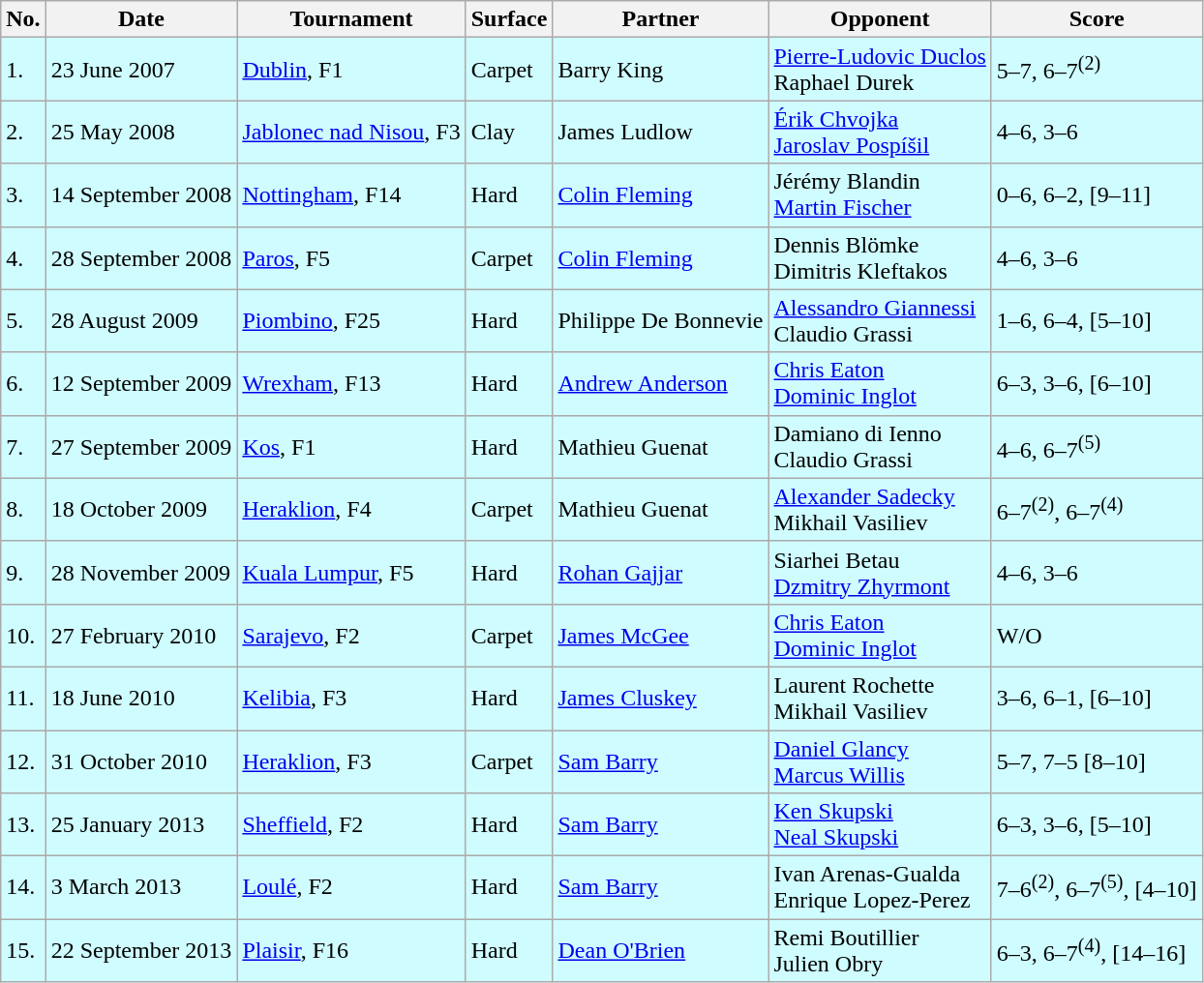<table class="wikitable">
<tr>
<th>No.</th>
<th>Date</th>
<th>Tournament</th>
<th>Surface</th>
<th>Partner</th>
<th>Opponent</th>
<th>Score</th>
</tr>
<tr style="background:#cffcff;">
<td>1.</td>
<td>23 June 2007</td>
<td><a href='#'>Dublin</a>, F1</td>
<td>Carpet</td>
<td> Barry King</td>
<td> <a href='#'>Pierre-Ludovic Duclos</a> <br>  Raphael Durek</td>
<td>5–7, 6–7<sup>(2)</sup></td>
</tr>
<tr style="background:#cffcff;">
<td>2.</td>
<td>25 May 2008</td>
<td><a href='#'>Jablonec nad Nisou</a>, F3</td>
<td>Clay</td>
<td> James Ludlow</td>
<td> <a href='#'>Érik Chvojka</a> <br>  <a href='#'>Jaroslav Pospíšil</a></td>
<td>4–6, 3–6</td>
</tr>
<tr style="background:#cffcff;">
<td>3.</td>
<td>14 September 2008</td>
<td><a href='#'>Nottingham</a>, F14</td>
<td>Hard</td>
<td> <a href='#'>Colin Fleming</a></td>
<td> Jérémy Blandin <br>  <a href='#'>Martin Fischer</a></td>
<td>0–6, 6–2, [9–11]</td>
</tr>
<tr style="background:#cffcff;">
<td>4.</td>
<td>28 September 2008</td>
<td><a href='#'>Paros</a>, F5</td>
<td>Carpet</td>
<td> <a href='#'>Colin Fleming</a></td>
<td> Dennis Blömke <br>  Dimitris Kleftakos</td>
<td>4–6, 3–6</td>
</tr>
<tr style="background:#cffcff;">
<td>5.</td>
<td>28 August 2009</td>
<td><a href='#'>Piombino</a>, F25</td>
<td>Hard</td>
<td> Philippe De Bonnevie</td>
<td> <a href='#'>Alessandro Giannessi</a> <br>  Claudio Grassi</td>
<td>1–6, 6–4, [5–10]</td>
</tr>
<tr style="background:#cffcff;">
<td>6.</td>
<td>12 September 2009</td>
<td><a href='#'>Wrexham</a>, F13</td>
<td>Hard</td>
<td> <a href='#'>Andrew Anderson</a></td>
<td> <a href='#'>Chris Eaton</a> <br>  <a href='#'>Dominic Inglot</a></td>
<td>6–3, 3–6, [6–10]</td>
</tr>
<tr style="background:#cffcff;">
<td>7.</td>
<td>27 September 2009</td>
<td><a href='#'>Kos</a>, F1</td>
<td>Hard</td>
<td> Mathieu Guenat</td>
<td> Damiano di Ienno <br>  Claudio Grassi</td>
<td>4–6, 6–7<sup>(5)</sup></td>
</tr>
<tr style="background:#cffcff;">
<td>8.</td>
<td>18 October 2009</td>
<td><a href='#'>Heraklion</a>, F4</td>
<td>Carpet</td>
<td> Mathieu Guenat</td>
<td> <a href='#'>Alexander Sadecky</a> <br>  Mikhail Vasiliev</td>
<td>6–7<sup>(2)</sup>, 6–7<sup>(4)</sup></td>
</tr>
<tr style="background:#cffcff;">
<td>9.</td>
<td>28 November 2009</td>
<td><a href='#'>Kuala Lumpur</a>, F5</td>
<td>Hard</td>
<td> <a href='#'>Rohan Gajjar</a></td>
<td> Siarhei Betau <br>  <a href='#'>Dzmitry Zhyrmont</a></td>
<td>4–6, 3–6</td>
</tr>
<tr style="background:#cffcff;">
<td>10.</td>
<td>27 February 2010</td>
<td><a href='#'>Sarajevo</a>, F2</td>
<td>Carpet</td>
<td> <a href='#'>James McGee</a></td>
<td> <a href='#'>Chris Eaton</a> <br>  <a href='#'>Dominic Inglot</a></td>
<td>W/O</td>
</tr>
<tr style="background:#cffcff;">
<td>11.</td>
<td>18 June 2010</td>
<td><a href='#'>Kelibia</a>, F3</td>
<td>Hard</td>
<td> <a href='#'>James Cluskey</a></td>
<td> Laurent Rochette <br>  Mikhail Vasiliev</td>
<td>3–6, 6–1, [6–10]</td>
</tr>
<tr style="background:#cffcff;">
<td>12.</td>
<td>31 October 2010</td>
<td><a href='#'>Heraklion</a>, F3</td>
<td>Carpet</td>
<td> <a href='#'>Sam Barry</a></td>
<td> <a href='#'>Daniel Glancy</a> <br>  <a href='#'>Marcus Willis</a></td>
<td>5–7, 7–5 [8–10]</td>
</tr>
<tr style="background:#cffcff;">
<td>13.</td>
<td>25 January 2013</td>
<td><a href='#'>Sheffield</a>, F2</td>
<td>Hard</td>
<td> <a href='#'>Sam Barry</a></td>
<td> <a href='#'>Ken Skupski</a> <br>  <a href='#'>Neal Skupski</a></td>
<td>6–3, 3–6, [5–10]</td>
</tr>
<tr style="background:#cffcff;">
<td>14.</td>
<td>3 March 2013</td>
<td><a href='#'>Loulé</a>, F2</td>
<td>Hard</td>
<td> <a href='#'>Sam Barry</a></td>
<td> Ivan Arenas-Gualda <br>  Enrique Lopez-Perez</td>
<td>7–6<sup>(2)</sup>, 6–7<sup>(5)</sup>, [4–10]</td>
</tr>
<tr style="background:#cffcff;">
<td>15.</td>
<td>22 September 2013</td>
<td><a href='#'>Plaisir</a>, F16</td>
<td>Hard</td>
<td> <a href='#'>Dean O'Brien</a></td>
<td> Remi Boutillier <br>  Julien Obry</td>
<td>6–3, 6–7<sup>(4)</sup>, [14–16]</td>
</tr>
</table>
